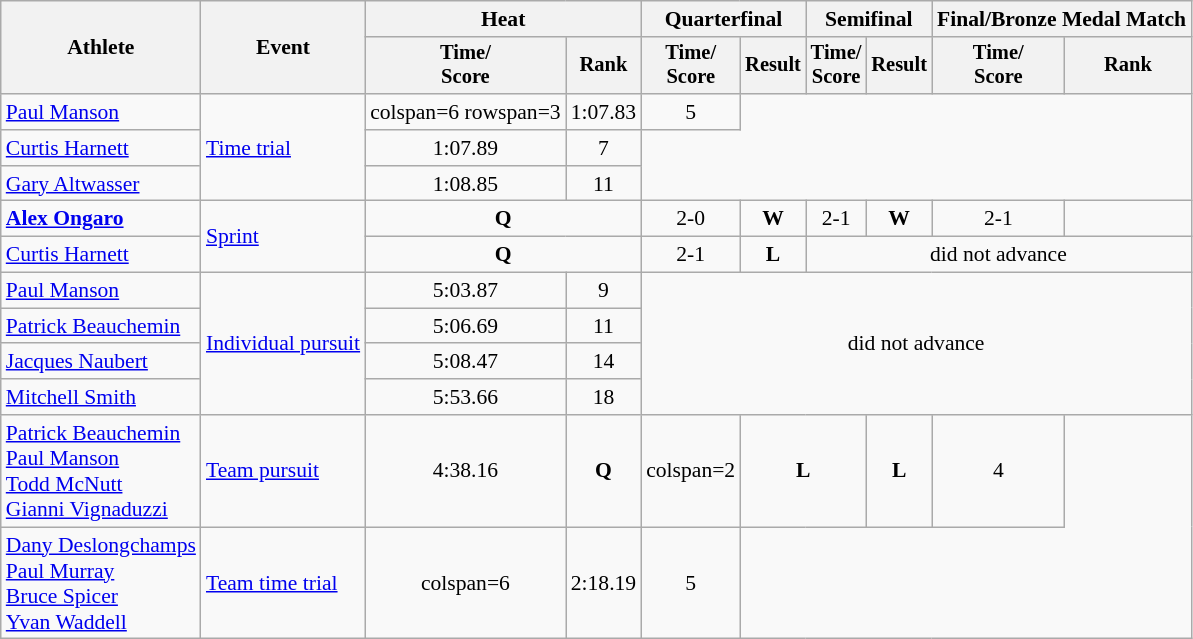<table class=wikitable style=font-size:90%>
<tr>
<th rowspan=2>Athlete</th>
<th rowspan=2>Event</th>
<th colspan=2>Heat</th>
<th colspan=2>Quarterfinal</th>
<th colspan=2>Semifinal</th>
<th colspan=2>Final/Bronze Medal Match</th>
</tr>
<tr style=font-size:95%>
<th>Time/<br>Score</th>
<th>Rank</th>
<th>Time/<br>Score</th>
<th>Result</th>
<th>Time/<br>Score</th>
<th>Result</th>
<th>Time/<br>Score</th>
<th>Rank</th>
</tr>
<tr align=center>
<td align=left><a href='#'>Paul Manson</a></td>
<td align=left rowspan=3><a href='#'>Time trial</a></td>
<td>colspan=6 rowspan=3 </td>
<td>1:07.83</td>
<td>5</td>
</tr>
<tr align=center>
<td align=left><a href='#'>Curtis Harnett</a></td>
<td>1:07.89</td>
<td>7</td>
</tr>
<tr align=center>
<td align=left><a href='#'>Gary Altwasser</a></td>
<td>1:08.85</td>
<td>11</td>
</tr>
<tr align=center>
<td align=left><strong><a href='#'>Alex Ongaro</a></strong></td>
<td align=left rowspan=2><a href='#'>Sprint</a></td>
<td colspan=2><strong>Q</strong></td>
<td>2-0</td>
<td><strong>W</strong></td>
<td>2-1</td>
<td><strong>W</strong></td>
<td>2-1</td>
<td></td>
</tr>
<tr align=center>
<td align=left><a href='#'>Curtis Harnett</a></td>
<td colspan=2><strong>Q</strong></td>
<td>2-1</td>
<td><strong>L</strong></td>
<td colspan=4>did not advance</td>
</tr>
<tr align=center>
<td align=left><a href='#'>Paul Manson</a></td>
<td align=left rowspan=4><a href='#'>Individual pursuit</a></td>
<td>5:03.87</td>
<td>9</td>
<td colspan=6 rowspan=4>did not advance</td>
</tr>
<tr align=center>
<td align=left><a href='#'>Patrick Beauchemin</a></td>
<td>5:06.69</td>
<td>11</td>
</tr>
<tr align=center>
<td align=left><a href='#'>Jacques Naubert</a></td>
<td>5:08.47</td>
<td>14</td>
</tr>
<tr align=center>
<td align=left><a href='#'>Mitchell Smith</a></td>
<td>5:53.66</td>
<td>18</td>
</tr>
<tr align=center>
<td align=left><a href='#'>Patrick Beauchemin</a><br><a href='#'>Paul Manson</a><br><a href='#'>Todd McNutt</a><br><a href='#'>Gianni Vignaduzzi</a></td>
<td align=left><a href='#'>Team pursuit</a></td>
<td>4:38.16</td>
<td><strong>Q</strong></td>
<td>colspan=2 </td>
<td colspan=2><strong>L</strong></td>
<td><strong>L</strong></td>
<td>4</td>
</tr>
<tr align=center>
<td align=left><a href='#'>Dany Deslongchamps</a><br><a href='#'>Paul Murray</a><br><a href='#'>Bruce Spicer</a><br><a href='#'>Yvan Waddell</a></td>
<td align=left><a href='#'>Team time trial</a></td>
<td>colspan=6 </td>
<td>2:18.19</td>
<td>5</td>
</tr>
</table>
